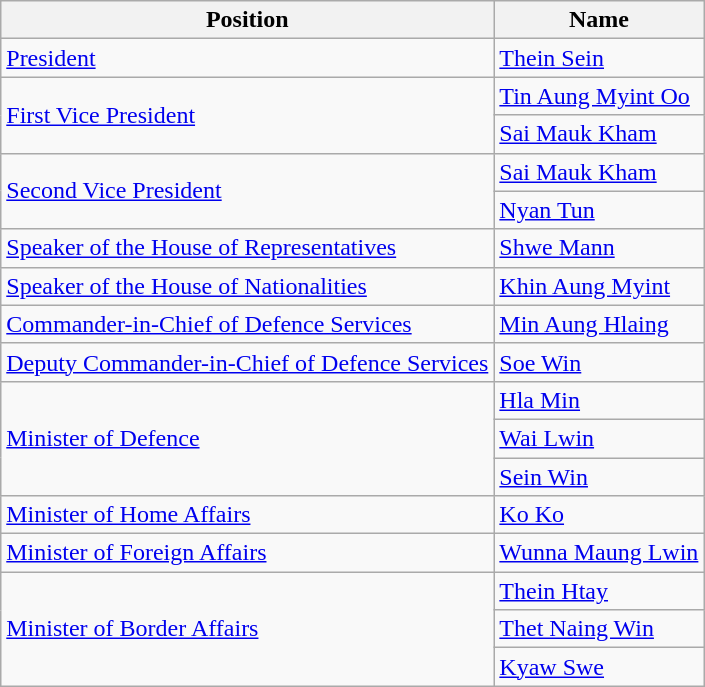<table class=wikitable>
<tr>
<th>Position</th>
<th>Name</th>
</tr>
<tr>
<td><a href='#'>President</a></td>
<td><a href='#'>Thein Sein</a></td>
</tr>
<tr>
<td rowspan=2><a href='#'>First Vice President</a></td>
<td><a href='#'>Tin Aung Myint Oo</a></td>
</tr>
<tr>
<td><a href='#'>Sai Mauk Kham</a></td>
</tr>
<tr>
<td rowspan=2><a href='#'>Second Vice President</a></td>
<td><a href='#'>Sai Mauk Kham</a></td>
</tr>
<tr>
<td><a href='#'>Nyan Tun</a></td>
</tr>
<tr>
<td><a href='#'>Speaker of the House of Representatives</a></td>
<td><a href='#'>Shwe Mann</a></td>
</tr>
<tr>
<td><a href='#'>Speaker of the House of Nationalities</a></td>
<td><a href='#'>Khin Aung Myint</a></td>
</tr>
<tr>
<td><a href='#'>Commander-in-Chief of Defence Services</a></td>
<td><a href='#'>Min Aung Hlaing</a></td>
</tr>
<tr>
<td><a href='#'>Deputy Commander-in-Chief of Defence Services</a></td>
<td><a href='#'>Soe Win</a></td>
</tr>
<tr>
<td rowspan =3><a href='#'>Minister of Defence</a></td>
<td><a href='#'>Hla Min</a></td>
</tr>
<tr>
<td><a href='#'>Wai Lwin</a></td>
</tr>
<tr>
<td><a href='#'>Sein Win</a></td>
</tr>
<tr>
<td><a href='#'>Minister of Home Affairs</a></td>
<td><a href='#'>Ko Ko</a></td>
</tr>
<tr>
<td><a href='#'>Minister of Foreign Affairs</a></td>
<td><a href='#'>Wunna Maung Lwin</a></td>
</tr>
<tr>
<td rowspan =3><a href='#'>Minister of Border Affairs</a></td>
<td><a href='#'>Thein Htay</a> </td>
</tr>
<tr>
<td><a href='#'>Thet Naing Win</a></td>
</tr>
<tr>
<td><a href='#'>Kyaw Swe</a></td>
</tr>
</table>
